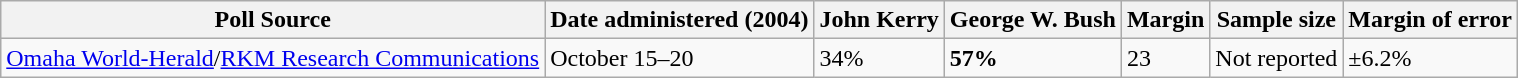<table class="wikitable">
<tr>
<th>Poll Source</th>
<th>Date administered (2004)</th>
<th>John Kerry</th>
<th>George W. Bush</th>
<th>Margin</th>
<th>Sample size</th>
<th>Margin of error</th>
</tr>
<tr>
<td><a href='#'>Omaha World-Herald</a>/<a href='#'>RKM Research Communications</a></td>
<td>October 15–20</td>
<td>34%</td>
<td><strong>57%</strong></td>
<td>23</td>
<td>Not reported</td>
<td>±6.2%</td>
</tr>
</table>
